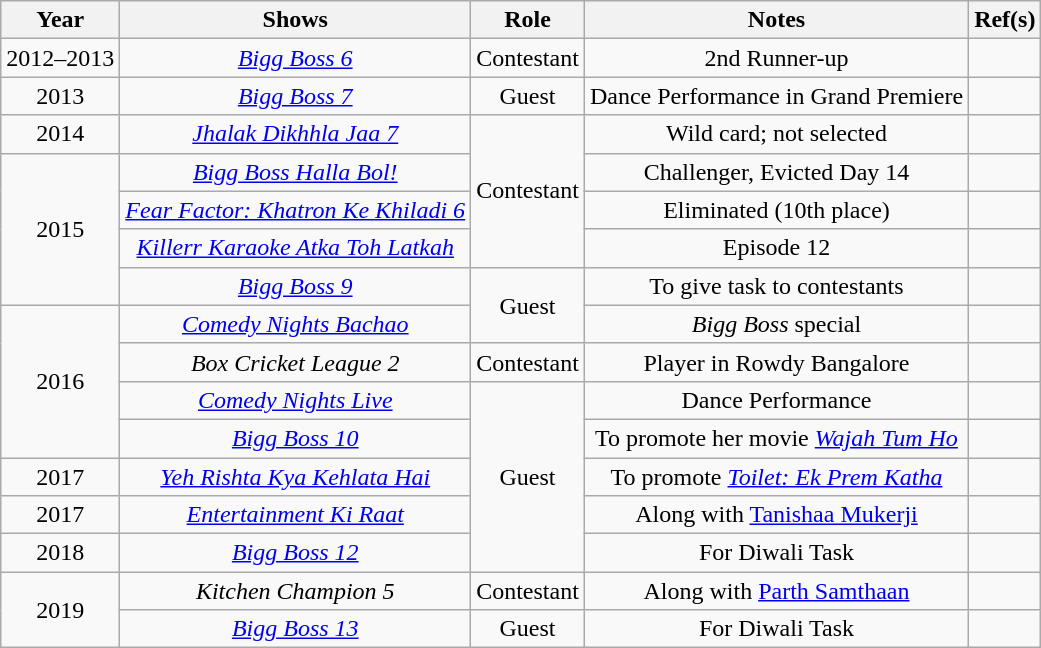<table class="wikitable" style="text-align:center;">
<tr>
<th>Year</th>
<th>Shows</th>
<th>Role</th>
<th>Notes</th>
<th>Ref(s)</th>
</tr>
<tr>
<td>2012–2013</td>
<td><em><a href='#'>Bigg Boss 6</a></em></td>
<td>Contestant</td>
<td>2nd Runner-up</td>
<td style="text-align:center;"></td>
</tr>
<tr>
<td>2013</td>
<td><em><a href='#'>Bigg Boss 7</a></em></td>
<td>Guest</td>
<td>Dance Performance in Grand Premiere</td>
<td style="text-align:center;"></td>
</tr>
<tr>
<td>2014</td>
<td><em><a href='#'>Jhalak Dikhhla Jaa 7</a></em></td>
<td rowspan="4">Contestant</td>
<td>Wild card; not selected</td>
<td style="text-align:center;"></td>
</tr>
<tr>
<td rowspan="4">2015</td>
<td><em><a href='#'>Bigg Boss Halla Bol!</a></em></td>
<td>Challenger, Evicted Day 14</td>
<td style="text-align:center;"></td>
</tr>
<tr>
<td><em><a href='#'>Fear Factor: Khatron Ke Khiladi 6</a></em></td>
<td>Eliminated (10th place)</td>
<td style="text-align:center;"></td>
</tr>
<tr>
<td><em><a href='#'>Killerr Karaoke Atka Toh Latkah</a></em></td>
<td>Episode 12</td>
<td style="text-align:center;"></td>
</tr>
<tr>
<td><em><a href='#'>Bigg Boss 9</a></em></td>
<td rowspan="2">Guest</td>
<td>To give task to contestants</td>
<td style="text-align:center;"></td>
</tr>
<tr>
<td rowspan="4">2016</td>
<td><em><a href='#'>Comedy Nights Bachao</a></em></td>
<td><em>Bigg Boss</em> special</td>
<td style="text-align:center;"></td>
</tr>
<tr>
<td><em>Box Cricket League 2</em></td>
<td>Contestant</td>
<td>Player in Rowdy Bangalore</td>
<td style="text-align:center;"></td>
</tr>
<tr>
<td><em><a href='#'>Comedy Nights Live</a></em></td>
<td rowspan="5">Guest</td>
<td>Dance Performance</td>
<td style="text-align:center;"></td>
</tr>
<tr>
<td><em><a href='#'>Bigg Boss 10</a></em></td>
<td>To promote her movie <em><a href='#'>Wajah Tum Ho</a></em></td>
<td style="text-align:center;"></td>
</tr>
<tr>
<td>2017</td>
<td><em><a href='#'>Yeh Rishta Kya Kehlata Hai</a></em></td>
<td>To promote <em><a href='#'>Toilet: Ek Prem Katha</a></em></td>
<td></td>
</tr>
<tr>
<td>2017</td>
<td><em><a href='#'>Entertainment Ki Raat</a></em></td>
<td>Along with <a href='#'>Tanishaa Mukerji</a></td>
<td style="text-align:center;"></td>
</tr>
<tr>
<td>2018</td>
<td><em><a href='#'>Bigg Boss 12</a></em></td>
<td>For Diwali Task</td>
<td style="text-align:center;"></td>
</tr>
<tr>
<td rowspan="2">2019</td>
<td><em>Kitchen Champion 5</em></td>
<td>Contestant</td>
<td>Along with <a href='#'>Parth Samthaan</a></td>
<td style="text-align:center;"></td>
</tr>
<tr>
<td><em><a href='#'>Bigg Boss 13</a></em></td>
<td>Guest</td>
<td>For Diwali Task</td>
<td style="text-align:center;"></td>
</tr>
</table>
